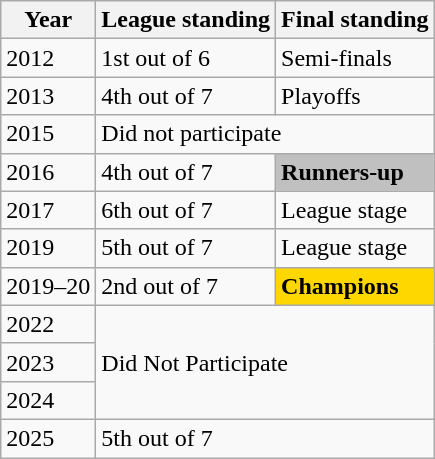<table class="wikitable">
<tr>
<th>Year</th>
<th>League standing</th>
<th>Final standing</th>
</tr>
<tr>
<td>2012</td>
<td>1st out of 6</td>
<td>Semi-finals</td>
</tr>
<tr>
<td>2013</td>
<td>4th out of 7</td>
<td>Playoffs</td>
</tr>
<tr>
<td>2015</td>
<td colspan="2">Did not participate</td>
</tr>
<tr>
<td>2016</td>
<td>4th out of 7</td>
<td style="background: silver;"><strong>Runners-up</strong></td>
</tr>
<tr>
<td>2017</td>
<td>6th out of 7</td>
<td>League stage</td>
</tr>
<tr>
<td>2019</td>
<td>5th out of 7</td>
<td>League stage</td>
</tr>
<tr>
<td>2019–20</td>
<td>2nd out of 7</td>
<td style="background: gold;"><strong>Champions</strong></td>
</tr>
<tr>
<td>2022</td>
<td colspan="2" rowspan="3">Did Not Participate</td>
</tr>
<tr>
<td>2023</td>
</tr>
<tr>
<td>2024</td>
</tr>
<tr>
<td>2025</td>
<td colspan="2">5th out of 7</td>
</tr>
</table>
